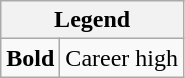<table class="wikitable">
<tr>
<th colspan="2">Legend</th>
</tr>
<tr>
<td><strong>Bold</strong></td>
<td>Career high</td>
</tr>
</table>
